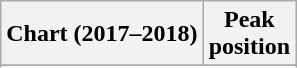<table class="wikitable sortable plainrowheaders" style="text-align:center">
<tr>
<th>Chart (2017–2018)</th>
<th>Peak <br> position</th>
</tr>
<tr>
</tr>
<tr>
</tr>
<tr>
</tr>
<tr>
</tr>
</table>
